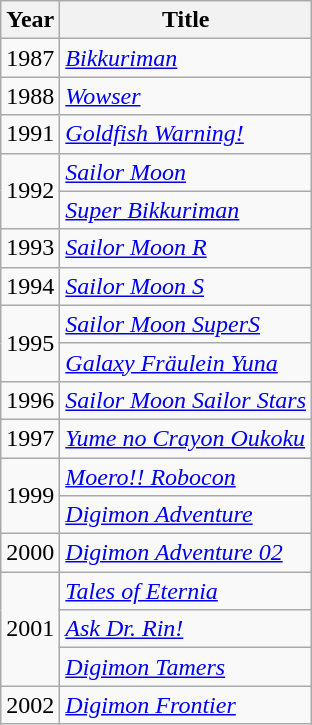<table class="wikitable sortable">
<tr>
<th>Year</th>
<th>Title</th>
</tr>
<tr>
<td>1987</td>
<td><em><a href='#'>Bikkuriman</a></em></td>
</tr>
<tr>
<td>1988</td>
<td><em><a href='#'>Wowser</a></em></td>
</tr>
<tr>
<td>1991</td>
<td><em><a href='#'>Goldfish Warning!</a></em></td>
</tr>
<tr>
<td rowspan="2">1992</td>
<td><em><a href='#'>Sailor Moon</a></em></td>
</tr>
<tr>
<td><em><a href='#'>Super Bikkuriman</a></em></td>
</tr>
<tr>
<td>1993</td>
<td><em><a href='#'>Sailor Moon R</a></em></td>
</tr>
<tr>
<td>1994</td>
<td><em><a href='#'>Sailor Moon S</a></em></td>
</tr>
<tr>
<td rowspan="2">1995</td>
<td><em><a href='#'>Sailor Moon SuperS</a></em></td>
</tr>
<tr>
<td><em><a href='#'>Galaxy Fräulein Yuna</a></em></td>
</tr>
<tr>
<td>1996</td>
<td><em><a href='#'>Sailor Moon Sailor Stars</a></em></td>
</tr>
<tr>
<td>1997</td>
<td><em><a href='#'>Yume no Crayon Oukoku</a></em></td>
</tr>
<tr>
<td rowspan="2">1999</td>
<td><em><a href='#'>Moero!! Robocon</a></em></td>
</tr>
<tr>
<td><em><a href='#'>Digimon Adventure</a></em></td>
</tr>
<tr>
<td>2000</td>
<td><em><a href='#'>Digimon Adventure 02</a></em></td>
</tr>
<tr>
<td rowspan="3">2001</td>
<td><em><a href='#'>Tales of Eternia</a></em></td>
</tr>
<tr>
<td><em><a href='#'>Ask Dr. Rin!</a></em></td>
</tr>
<tr>
<td><em><a href='#'>Digimon Tamers</a></em></td>
</tr>
<tr>
<td>2002</td>
<td><em><a href='#'>Digimon Frontier</a></em></td>
</tr>
</table>
